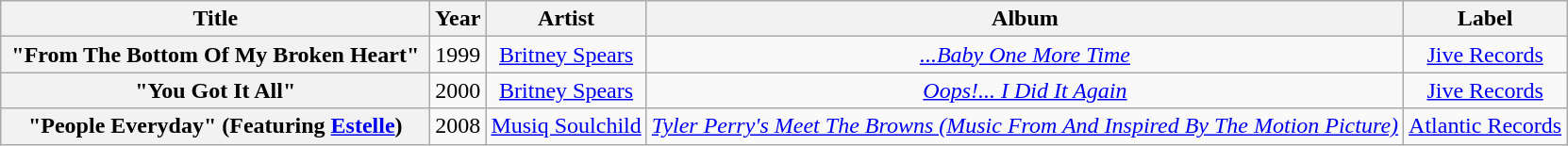<table class="wikitable plainrowheaders" style="text-align:center;">
<tr>
<th scope="col" style="width:18.5em;">Title</th>
<th scope="col">Year</th>
<th scope="col">Artist</th>
<th scope="col">Album</th>
<th scope="col">Label</th>
</tr>
<tr>
<th scope="row">"From The Bottom Of My Broken Heart"</th>
<td>1999</td>
<td><a href='#'>Britney Spears</a></td>
<td><em><a href='#'>...Baby One More Time</a></em></td>
<td><a href='#'>Jive Records</a></td>
</tr>
<tr>
<th scope="row">"You Got It All"</th>
<td>2000</td>
<td><a href='#'>Britney Spears</a></td>
<td><em><a href='#'>Oops!... I Did It Again</a></em></td>
<td><a href='#'>Jive Records</a></td>
</tr>
<tr>
<th scope="row">"People Everyday" (Featuring <a href='#'>Estelle</a>)</th>
<td>2008</td>
<td><a href='#'>Musiq Soulchild</a></td>
<td><em><a href='#'>Tyler Perry's Meet The Browns (Music From And Inspired By The Motion Picture)</a></em></td>
<td><a href='#'>Atlantic Records</a></td>
</tr>
</table>
